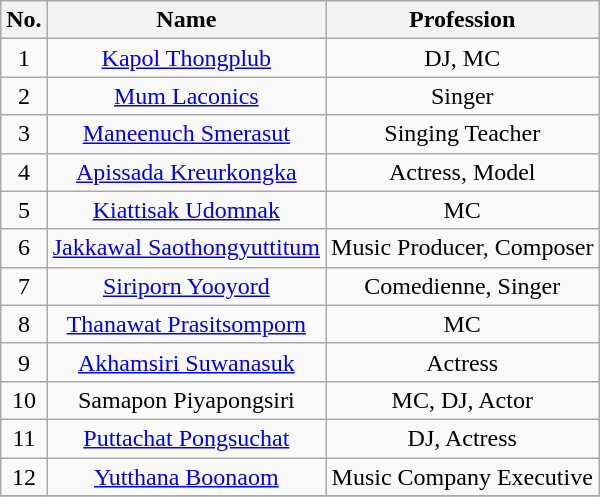<table class="wikitable" style="text-align:center;">
<tr>
<th>No.</th>
<th>Name</th>
<th>Profession</th>
</tr>
<tr>
<td>1</td>
<td><a href='#'>Kapol Thongplub</a></td>
<td>DJ, MC</td>
</tr>
<tr>
<td>2</td>
<td><a href='#'>Mum Laconics</a></td>
<td>Singer</td>
</tr>
<tr>
<td>3</td>
<td><a href='#'>Maneenuch Smerasut</a></td>
<td>Singing Teacher</td>
</tr>
<tr>
<td>4</td>
<td><a href='#'>Apissada Kreurkongka</a></td>
<td>Actress, Model</td>
</tr>
<tr>
<td>5</td>
<td><a href='#'>Kiattisak Udomnak</a></td>
<td>MC</td>
</tr>
<tr>
<td>6</td>
<td><a href='#'>Jakkawal Saothongyuttitum</a></td>
<td>Music Producer, Composer</td>
</tr>
<tr>
<td>7</td>
<td><a href='#'>Siriporn Yooyord</a></td>
<td>Comedienne, Singer</td>
</tr>
<tr>
<td>8</td>
<td><a href='#'>Thanawat Prasitsomporn</a></td>
<td>MC</td>
</tr>
<tr>
<td>9</td>
<td><a href='#'>Akhamsiri Suwanasuk</a></td>
<td>Actress</td>
</tr>
<tr>
<td>10</td>
<td>Samapon Piyapongsiri</td>
<td>MC, DJ, Actor</td>
</tr>
<tr>
<td>11</td>
<td><a href='#'>Puttachat Pongsuchat</a></td>
<td>DJ, Actress</td>
</tr>
<tr>
<td>12</td>
<td><a href='#'>Yutthana Boonaom</a></td>
<td>Music Company Executive</td>
</tr>
<tr>
</tr>
</table>
